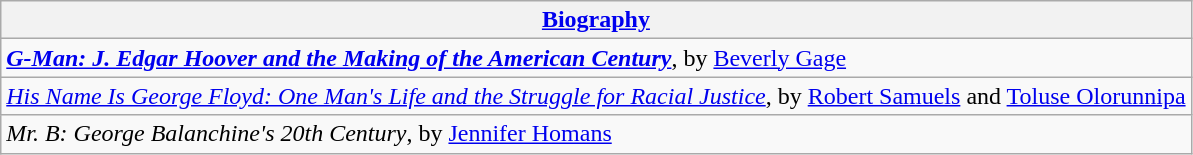<table class="wikitable" style="float:left; float:none;">
<tr>
<th><a href='#'>Biography</a></th>
</tr>
<tr>
<td><strong><em><a href='#'>G-Man: J. Edgar Hoover and the Making of the American Century</a></em></strong>, by <a href='#'>Beverly Gage</a></td>
</tr>
<tr>
<td><em><a href='#'>His Name Is George Floyd: One Man's Life and the Struggle for Racial Justice</a></em>, by <a href='#'>Robert Samuels</a> and <a href='#'>Toluse Olorunnipa</a></td>
</tr>
<tr>
<td><em>Mr. B: George Balanchine's 20th Century</em>, by <a href='#'>Jennifer Homans</a></td>
</tr>
</table>
